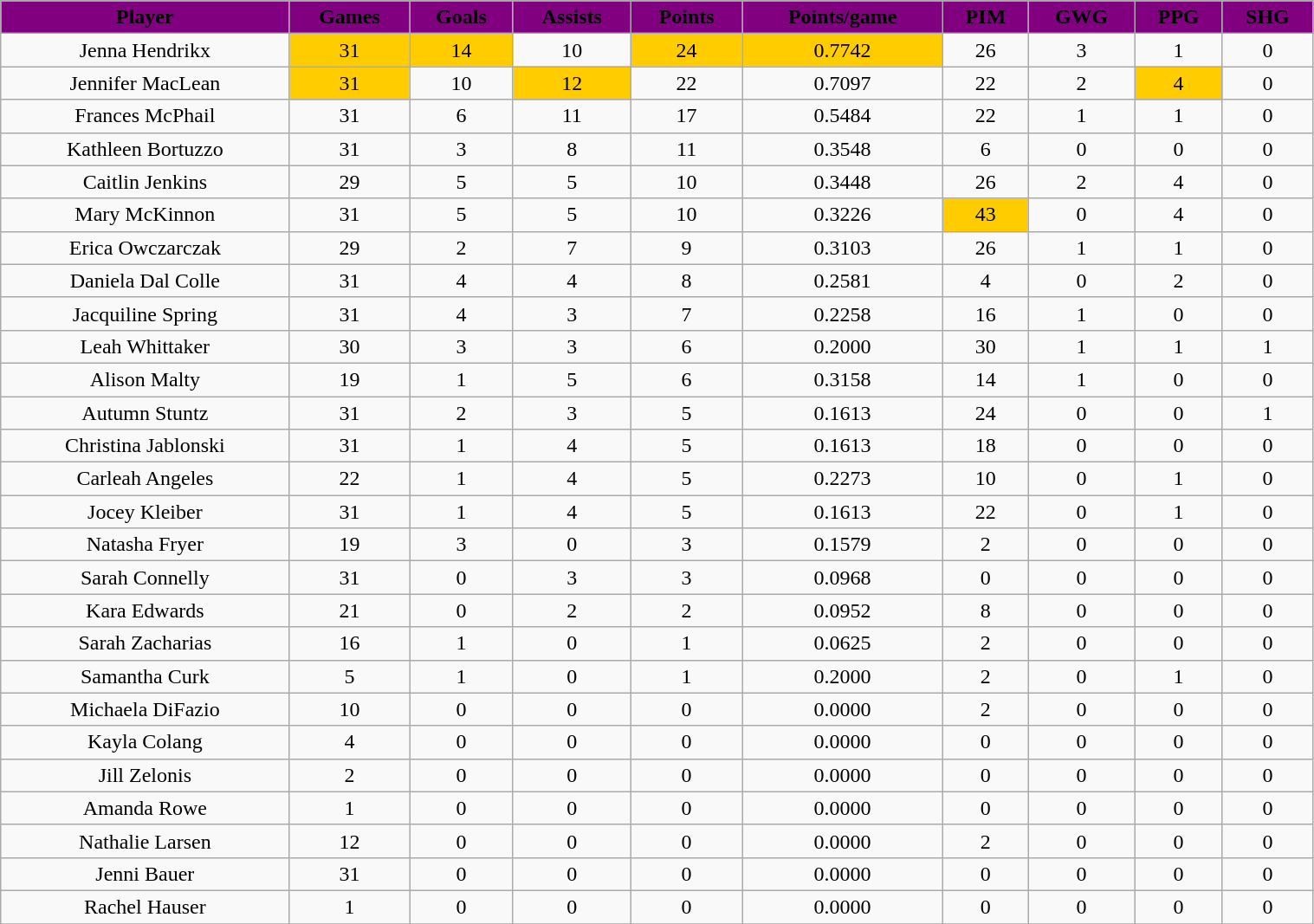<table class="wikitable" width="80%">
<tr align="center"  style="background:purple;color:black;">
<td><strong>Player</strong></td>
<td><strong>Games</strong></td>
<td><strong>Goals</strong></td>
<td><strong>Assists</strong></td>
<td><strong>Points</strong></td>
<td><strong>Points/game</strong></td>
<td><strong>PIM</strong></td>
<td><strong>GWG</strong></td>
<td><strong>PPG</strong></td>
<td><strong>SHG</strong></td>
</tr>
<tr align="center" bgcolor="">
<td>Jenna Hendrikx</td>
<td bgcolor="#FFCC00">31</td>
<td bgcolor="#FFCC00">14</td>
<td>10</td>
<td bgcolor="#FFCC00">24</td>
<td bgcolor="#FFCC00">0.7742</td>
<td>26</td>
<td>3</td>
<td>1</td>
<td>0</td>
</tr>
<tr align="center" bgcolor="">
<td>Jennifer MacLean</td>
<td bgcolor="#FFCC00">31</td>
<td>10</td>
<td bgcolor="#FFCC00">12</td>
<td>22</td>
<td>0.7097</td>
<td>22</td>
<td>2</td>
<td bgcolor="#FFCC00">4</td>
<td>0</td>
</tr>
<tr align="center" bgcolor="">
<td>Frances McPhail</td>
<td>31</td>
<td>6</td>
<td>11</td>
<td>17</td>
<td>0.5484</td>
<td>22</td>
<td>1</td>
<td>1</td>
<td>0</td>
</tr>
<tr align="center" bgcolor="">
<td>Kathleen Bortuzzo</td>
<td>31</td>
<td>3</td>
<td>8</td>
<td>11</td>
<td>0.3548</td>
<td>6</td>
<td>0</td>
<td>0</td>
<td>0</td>
</tr>
<tr align="center" bgcolor="">
<td>Caitlin Jenkins</td>
<td>29</td>
<td>5</td>
<td>5</td>
<td>10</td>
<td>0.3448</td>
<td>26</td>
<td>2</td>
<td>4</td>
<td>0</td>
</tr>
<tr align="center" bgcolor="">
<td>Mary McKinnon</td>
<td>31</td>
<td>5</td>
<td>5</td>
<td>10</td>
<td>0.3226</td>
<td bgcolor="#FFCC00">43</td>
<td>0</td>
<td>4</td>
<td>0</td>
</tr>
<tr align="center" bgcolor="">
<td>Erica Owczarczak</td>
<td>29</td>
<td>2</td>
<td>7</td>
<td>9</td>
<td>0.3103</td>
<td>26</td>
<td>1</td>
<td>1</td>
<td>0</td>
</tr>
<tr align="center" bgcolor="">
<td>Daniela Dal Colle</td>
<td>31</td>
<td>4</td>
<td>4</td>
<td>8</td>
<td>0.2581</td>
<td>4</td>
<td>0</td>
<td>2</td>
<td>0</td>
</tr>
<tr align="center" bgcolor="">
<td>Jacquiline Spring</td>
<td>31</td>
<td>4</td>
<td>3</td>
<td>7</td>
<td>0.2258</td>
<td>16</td>
<td>1</td>
<td>0</td>
<td>0</td>
</tr>
<tr align="center" bgcolor="">
<td>Leah Whittaker</td>
<td>30</td>
<td>3</td>
<td>3</td>
<td>6</td>
<td>0.2000</td>
<td>30</td>
<td>1</td>
<td>1</td>
<td>1</td>
</tr>
<tr align="center" bgcolor="">
<td>Alison Malty</td>
<td>19</td>
<td>1</td>
<td>5</td>
<td>6</td>
<td>0.3158</td>
<td>14</td>
<td>1</td>
<td>0</td>
<td>0</td>
</tr>
<tr align="center" bgcolor="">
<td>Autumn Stuntz</td>
<td>31</td>
<td>2</td>
<td>3</td>
<td>5</td>
<td>0.1613</td>
<td>24</td>
<td>0</td>
<td>0</td>
<td>1</td>
</tr>
<tr align="center" bgcolor="">
<td>Christina Jablonski</td>
<td>31</td>
<td>1</td>
<td>4</td>
<td>5</td>
<td>0.1613</td>
<td>18</td>
<td>0</td>
<td>0</td>
<td>0</td>
</tr>
<tr align="center" bgcolor="">
<td>Carleah Angeles</td>
<td>22</td>
<td>1</td>
<td>4</td>
<td>5</td>
<td>0.2273</td>
<td>10</td>
<td>0</td>
<td>1</td>
<td>0</td>
</tr>
<tr align="center" bgcolor="">
<td>Jocey Kleiber</td>
<td>31</td>
<td>1</td>
<td>4</td>
<td>5</td>
<td>0.1613</td>
<td>22</td>
<td>0</td>
<td>1</td>
<td>0</td>
</tr>
<tr align="center" bgcolor="">
<td>Natasha Fryer</td>
<td>19</td>
<td>3</td>
<td>0</td>
<td>3</td>
<td>0.1579</td>
<td>2</td>
<td>0</td>
<td>0</td>
<td>0</td>
</tr>
<tr align="center" bgcolor="">
<td>Sarah Connelly</td>
<td>31</td>
<td>0</td>
<td>3</td>
<td>3</td>
<td>0.0968</td>
<td>0</td>
<td>0</td>
<td>0</td>
<td>0</td>
</tr>
<tr align="center" bgcolor="">
<td>Kara Edwards</td>
<td>21</td>
<td>0</td>
<td>2</td>
<td>2</td>
<td>0.0952</td>
<td>8</td>
<td>0</td>
<td>0</td>
<td>0</td>
</tr>
<tr align="center" bgcolor="">
<td>Sarah Zacharias</td>
<td>16</td>
<td>1</td>
<td>0</td>
<td>1</td>
<td>0.0625</td>
<td>2</td>
<td>0</td>
<td>0</td>
<td>0</td>
</tr>
<tr align="center" bgcolor="">
<td>Samantha Curk</td>
<td>5</td>
<td>1</td>
<td>0</td>
<td>1</td>
<td>0.2000</td>
<td>2</td>
<td>0</td>
<td>1</td>
<td>0</td>
</tr>
<tr align="center" bgcolor="">
<td>Michaela DiFazio</td>
<td>10</td>
<td>0</td>
<td>0</td>
<td>0</td>
<td>0.0000</td>
<td>2</td>
<td>0</td>
<td>0</td>
<td>0</td>
</tr>
<tr align="center" bgcolor="">
<td>Kayla Colang</td>
<td>4</td>
<td>0</td>
<td>0</td>
<td>0</td>
<td>0.0000</td>
<td>0</td>
<td>0</td>
<td>0</td>
<td>0</td>
</tr>
<tr align="center" bgcolor="">
<td>Jill Zelonis</td>
<td>2</td>
<td>0</td>
<td>0</td>
<td>0</td>
<td>0.0000</td>
<td>0</td>
<td>0</td>
<td>0</td>
<td>0</td>
</tr>
<tr align="center" bgcolor="">
<td>Amanda Rowe</td>
<td>1</td>
<td>0</td>
<td>0</td>
<td>0</td>
<td>0.0000</td>
<td>0</td>
<td>0</td>
<td>0</td>
<td>0</td>
</tr>
<tr align="center" bgcolor="">
<td>Nathalie Larsen</td>
<td>12</td>
<td>0</td>
<td>0</td>
<td>0</td>
<td>0.0000</td>
<td>2</td>
<td>0</td>
<td>0</td>
<td>0</td>
</tr>
<tr align="center" bgcolor="">
<td>Jenni Bauer</td>
<td>31</td>
<td>0</td>
<td>0</td>
<td>0</td>
<td>0.0000</td>
<td>0</td>
<td>0</td>
<td>0</td>
<td>0</td>
</tr>
<tr align="center" bgcolor="">
<td>Rachel Hauser</td>
<td>1</td>
<td>0</td>
<td>0</td>
<td>0</td>
<td>0.0000</td>
<td>0</td>
<td>0</td>
<td>0</td>
<td>0</td>
</tr>
<tr align="center" bgcolor="">
</tr>
</table>
